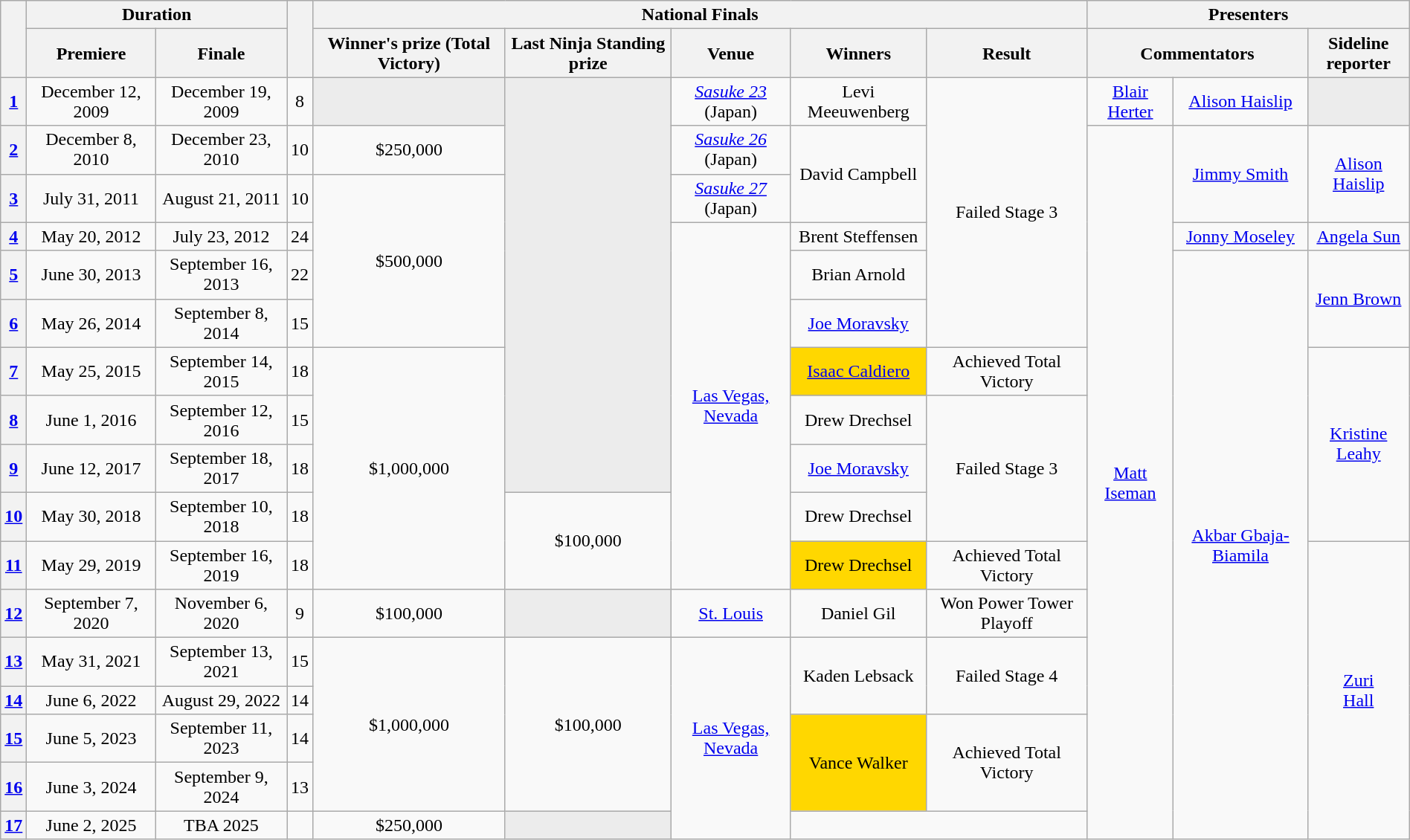<table class="wikitable" style="text-align:center; width:100%">
<tr>
<th rowspan="2"></th>
<th colspan="2">Duration</th>
<th rowspan="2"></th>
<th colspan="5">National Finals</th>
<th colspan="3">Presenters</th>
</tr>
<tr>
<th>Premiere</th>
<th>Finale</th>
<th>Winner's prize (Total Victory)</th>
<th>Last Ninja Standing prize</th>
<th>Venue</th>
<th>Winners</th>
<th>Result</th>
<th colspan=2>Commentators</th>
<th>Sideline<br>reporter</th>
</tr>
<tr>
<th><a href='#'>1</a></th>
<td>December 12, 2009</td>
<td>December 19, 2009</td>
<td>8</td>
<td style="background:#ECECEC;"></td>
<td rowspan="9" style="background:#ECECEC;"></td>
<td><em><a href='#'>Sasuke 23</a></em> (Japan)</td>
<td>Levi Meeuwenberg</td>
<td rowspan="6">Failed Stage 3</td>
<td><a href='#'>Blair Herter</a></td>
<td><a href='#'>Alison Haislip</a></td>
<td style="background:#ECECEC;"></td>
</tr>
<tr>
<th><a href='#'>2</a></th>
<td>December 8, 2010</td>
<td>December 23, 2010</td>
<td>10</td>
<td>$250,000</td>
<td><em><a href='#'>Sasuke 26</a></em> (Japan)</td>
<td rowspan=2>David Campbell</td>
<td rowspan="17"><a href='#'>Matt Iseman</a></td>
<td rowspan="2"><a href='#'>Jimmy Smith</a></td>
<td rowspan="2"><a href='#'>Alison Haislip</a></td>
</tr>
<tr>
<th><a href='#'>3</a></th>
<td>July 31, 2011</td>
<td>August 21, 2011</td>
<td>10</td>
<td rowspan="4">$500,000</td>
<td><em><a href='#'>Sasuke 27</a></em> (Japan)</td>
</tr>
<tr>
<th><a href='#'>4</a></th>
<td>May 20, 2012</td>
<td>July 23, 2012</td>
<td>24</td>
<td rowspan="8"><a href='#'>Las Vegas, Nevada</a></td>
<td>Brent Steffensen</td>
<td><a href='#'>Jonny Moseley</a></td>
<td><a href='#'>Angela Sun</a></td>
</tr>
<tr>
<th><a href='#'>5</a></th>
<td>June 30, 2013</td>
<td>September 16, 2013</td>
<td>22</td>
<td>Brian Arnold</td>
<td rowspan="14"><a href='#'>Akbar Gbaja-Biamila</a></td>
<td rowspan="2"><a href='#'>Jenn Brown</a></td>
</tr>
<tr>
<th><a href='#'>6</a></th>
<td>May 26, 2014</td>
<td>September 8, 2014</td>
<td>15</td>
<td><a href='#'>Joe Moravsky</a></td>
</tr>
<tr>
<th><a href='#'>7</a></th>
<td>May 25, 2015</td>
<td>September 14, 2015</td>
<td>18</td>
<td rowspan="5">$1,000,000</td>
<td style="background:gold"><a href='#'>Isaac Caldiero</a></td>
<td>Achieved Total Victory</td>
<td rowspan="4"><a href='#'>Kristine Leahy</a></td>
</tr>
<tr>
<th><a href='#'>8</a></th>
<td>June 1, 2016</td>
<td>September 12, 2016</td>
<td>15</td>
<td>Drew Drechsel</td>
<td rowspan="3">Failed Stage 3</td>
</tr>
<tr>
<th><a href='#'>9</a></th>
<td>June 12, 2017</td>
<td>September 18, 2017</td>
<td>18</td>
<td><a href='#'>Joe Moravsky</a></td>
</tr>
<tr>
<th><a href='#'>10</a></th>
<td>May 30, 2018</td>
<td>September 10, 2018</td>
<td>18</td>
<td rowspan="2">$100,000</td>
<td>Drew Drechsel</td>
</tr>
<tr>
<th><a href='#'>11</a></th>
<td>May 29, 2019</td>
<td>September 16, 2019</td>
<td>18</td>
<td style="background:gold">Drew Drechsel</td>
<td>Achieved Total Victory</td>
<td rowspan="8"><a href='#'>Zuri<br>Hall</a></td>
</tr>
<tr>
<th><a href='#'>12</a></th>
<td>September 7, 2020</td>
<td>November 6, 2020</td>
<td>9</td>
<td>$100,000</td>
<td style="background:#ECECEC;"></td>
<td><a href='#'>St. Louis</a></td>
<td>Daniel Gil</td>
<td>Won Power Tower Playoff</td>
</tr>
<tr>
<th><a href='#'>13</a></th>
<td>May 31, 2021</td>
<td>September 13, 2021</td>
<td>15</td>
<td rowspan="4">$1,000,000</td>
<td rowspan="4">$100,000</td>
<td rowspan="5"><a href='#'>Las Vegas, Nevada</a></td>
<td rowspan="2">Kaden Lebsack</td>
<td rowspan="2">Failed Stage 4</td>
</tr>
<tr>
<th><a href='#'>14</a></th>
<td>June 6, 2022</td>
<td>August 29, 2022</td>
<td>14</td>
</tr>
<tr>
<th><a href='#'>15</a></th>
<td>June 5, 2023</td>
<td>September 11, 2023</td>
<td>14</td>
<td rowspan="2" style="background:gold">Vance Walker</td>
<td rowspan="2">Achieved Total Victory</td>
</tr>
<tr>
<th><a href='#'>16</a></th>
<td>June 3, 2024</td>
<td>September 9, 2024</td>
<td>13</td>
</tr>
<tr>
<th><a href='#'>17</a></th>
<td>June 2, 2025</td>
<td>TBA 2025</td>
<td></td>
<td>$250,000</td>
<td style="background:#ECECEC;"></td>
</tr>
</table>
